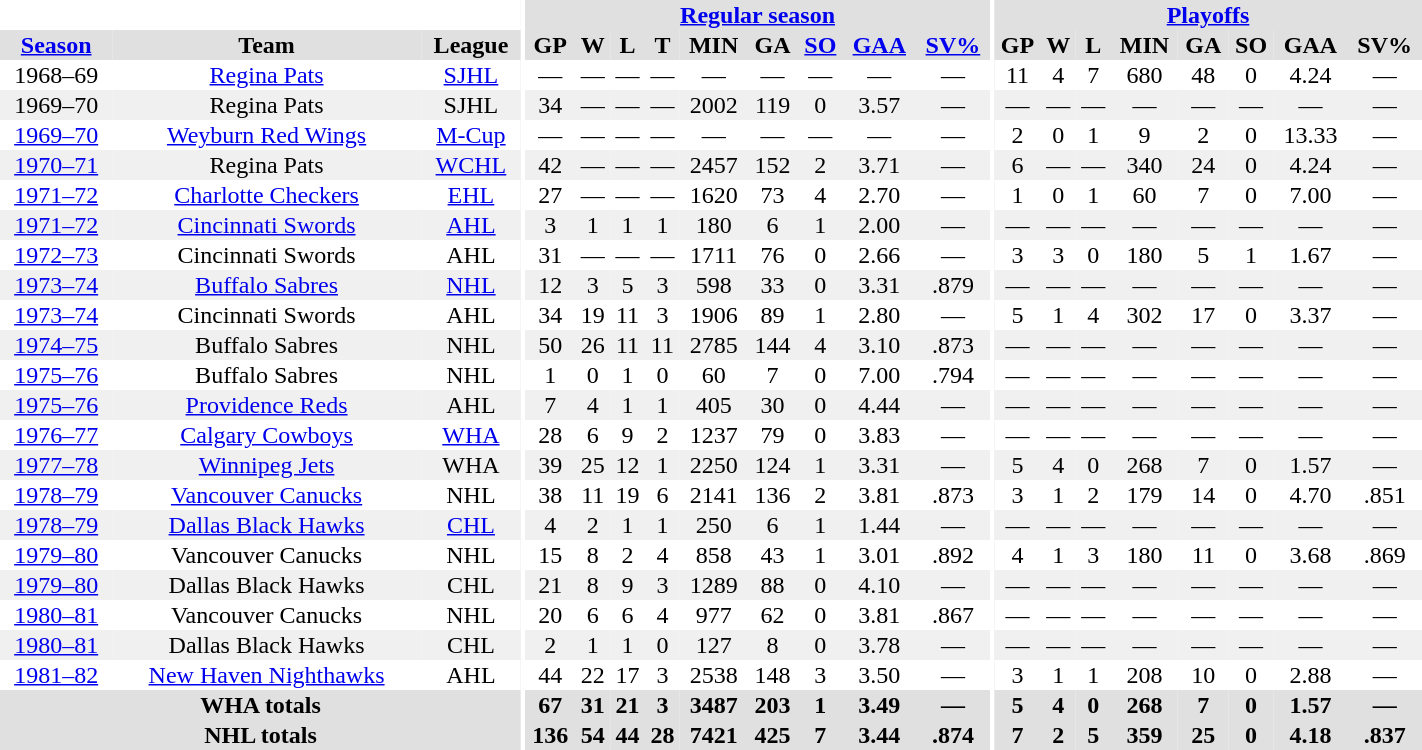<table border="0" cellpadding="1" cellspacing="0" style="width:75%; text-align:center;">
<tr bgcolor="#e0e0e0">
<th colspan="3" bgcolor="#ffffff"></th>
<th rowspan="99" bgcolor="#ffffff"></th>
<th colspan="9" bgcolor="#e0e0e0"><a href='#'>Regular season</a></th>
<th rowspan="99" bgcolor="#ffffff"></th>
<th colspan="8" bgcolor="#e0e0e0"><a href='#'>Playoffs</a></th>
</tr>
<tr bgcolor="#e0e0e0">
<th><a href='#'>Season</a></th>
<th>Team</th>
<th>League</th>
<th>GP</th>
<th>W</th>
<th>L</th>
<th>T</th>
<th>MIN</th>
<th>GA</th>
<th><a href='#'>SO</a></th>
<th><a href='#'>GAA</a></th>
<th><a href='#'>SV%</a></th>
<th>GP</th>
<th>W</th>
<th>L</th>
<th>MIN</th>
<th>GA</th>
<th>SO</th>
<th>GAA</th>
<th>SV%</th>
</tr>
<tr>
<td>1968–69</td>
<td><a href='#'>Regina Pats</a></td>
<td><a href='#'>SJHL</a></td>
<td>—</td>
<td>—</td>
<td>—</td>
<td>—</td>
<td>—</td>
<td>—</td>
<td>—</td>
<td>—</td>
<td>—</td>
<td>11</td>
<td>4</td>
<td>7</td>
<td>680</td>
<td>48</td>
<td>0</td>
<td>4.24</td>
<td>—</td>
</tr>
<tr bgcolor="#f0f0f0">
<td>1969–70</td>
<td>Regina Pats</td>
<td>SJHL</td>
<td>34</td>
<td>—</td>
<td>—</td>
<td>—</td>
<td>2002</td>
<td>119</td>
<td>0</td>
<td>3.57</td>
<td>—</td>
<td>—</td>
<td>—</td>
<td>—</td>
<td>—</td>
<td>—</td>
<td>—</td>
<td>—</td>
<td>—</td>
</tr>
<tr>
<td><a href='#'>1969–70</a></td>
<td><a href='#'>Weyburn Red Wings</a></td>
<td><a href='#'>M-Cup</a></td>
<td>—</td>
<td>—</td>
<td>—</td>
<td>—</td>
<td>—</td>
<td>—</td>
<td>—</td>
<td>—</td>
<td>—</td>
<td>2</td>
<td>0</td>
<td>1</td>
<td>9</td>
<td>2</td>
<td>0</td>
<td>13.33</td>
<td>—</td>
</tr>
<tr bgcolor="#f0f0f0">
<td><a href='#'>1970–71</a></td>
<td>Regina Pats</td>
<td><a href='#'>WCHL</a></td>
<td>42</td>
<td>—</td>
<td>—</td>
<td>—</td>
<td>2457</td>
<td>152</td>
<td>2</td>
<td>3.71</td>
<td>—</td>
<td>6</td>
<td>—</td>
<td>—</td>
<td>340</td>
<td>24</td>
<td>0</td>
<td>4.24</td>
<td>—</td>
</tr>
<tr>
<td><a href='#'>1971–72</a></td>
<td><a href='#'>Charlotte Checkers</a></td>
<td><a href='#'>EHL</a></td>
<td>27</td>
<td>—</td>
<td>—</td>
<td>—</td>
<td>1620</td>
<td>73</td>
<td>4</td>
<td>2.70</td>
<td>—</td>
<td>1</td>
<td>0</td>
<td>1</td>
<td>60</td>
<td>7</td>
<td>0</td>
<td>7.00</td>
<td>—</td>
</tr>
<tr bgcolor="#f0f0f0">
<td><a href='#'>1971–72</a></td>
<td><a href='#'>Cincinnati Swords</a></td>
<td><a href='#'>AHL</a></td>
<td>3</td>
<td>1</td>
<td>1</td>
<td>1</td>
<td>180</td>
<td>6</td>
<td>1</td>
<td>2.00</td>
<td>—</td>
<td>—</td>
<td>—</td>
<td>—</td>
<td>—</td>
<td>—</td>
<td>—</td>
<td>—</td>
<td>—</td>
</tr>
<tr>
<td><a href='#'>1972–73</a></td>
<td>Cincinnati Swords</td>
<td>AHL</td>
<td>31</td>
<td>—</td>
<td>—</td>
<td>—</td>
<td>1711</td>
<td>76</td>
<td>0</td>
<td>2.66</td>
<td>—</td>
<td>3</td>
<td>3</td>
<td>0</td>
<td>180</td>
<td>5</td>
<td>1</td>
<td>1.67</td>
<td>—</td>
</tr>
<tr bgcolor="#f0f0f0">
<td><a href='#'>1973–74</a></td>
<td><a href='#'>Buffalo Sabres</a></td>
<td><a href='#'>NHL</a></td>
<td>12</td>
<td>3</td>
<td>5</td>
<td>3</td>
<td>598</td>
<td>33</td>
<td>0</td>
<td>3.31</td>
<td>.879</td>
<td>—</td>
<td>—</td>
<td>—</td>
<td>—</td>
<td>—</td>
<td>—</td>
<td>—</td>
<td>—</td>
</tr>
<tr>
<td><a href='#'>1973–74</a></td>
<td>Cincinnati Swords</td>
<td>AHL</td>
<td>34</td>
<td>19</td>
<td>11</td>
<td>3</td>
<td>1906</td>
<td>89</td>
<td>1</td>
<td>2.80</td>
<td>—</td>
<td>5</td>
<td>1</td>
<td>4</td>
<td>302</td>
<td>17</td>
<td>0</td>
<td>3.37</td>
<td>—</td>
</tr>
<tr bgcolor="#f0f0f0">
<td><a href='#'>1974–75</a></td>
<td>Buffalo Sabres</td>
<td>NHL</td>
<td>50</td>
<td>26</td>
<td>11</td>
<td>11</td>
<td>2785</td>
<td>144</td>
<td>4</td>
<td>3.10</td>
<td>.873</td>
<td>—</td>
<td>—</td>
<td>—</td>
<td>—</td>
<td>—</td>
<td>—</td>
<td>—</td>
<td>—</td>
</tr>
<tr>
<td><a href='#'>1975–76</a></td>
<td>Buffalo Sabres</td>
<td>NHL</td>
<td>1</td>
<td>0</td>
<td>1</td>
<td>0</td>
<td>60</td>
<td>7</td>
<td>0</td>
<td>7.00</td>
<td>.794</td>
<td>—</td>
<td>—</td>
<td>—</td>
<td>—</td>
<td>—</td>
<td>—</td>
<td>—</td>
<td>—</td>
</tr>
<tr bgcolor="#f0f0f0">
<td><a href='#'>1975–76</a></td>
<td><a href='#'>Providence Reds</a></td>
<td>AHL</td>
<td>7</td>
<td>4</td>
<td>1</td>
<td>1</td>
<td>405</td>
<td>30</td>
<td>0</td>
<td>4.44</td>
<td>—</td>
<td>—</td>
<td>—</td>
<td>—</td>
<td>—</td>
<td>—</td>
<td>—</td>
<td>—</td>
<td>—</td>
</tr>
<tr>
<td><a href='#'>1976–77</a></td>
<td><a href='#'>Calgary Cowboys</a></td>
<td><a href='#'>WHA</a></td>
<td>28</td>
<td>6</td>
<td>9</td>
<td>2</td>
<td>1237</td>
<td>79</td>
<td>0</td>
<td>3.83</td>
<td>—</td>
<td>—</td>
<td>—</td>
<td>—</td>
<td>—</td>
<td>—</td>
<td>—</td>
<td>—</td>
<td>—</td>
</tr>
<tr bgcolor="#f0f0f0">
<td><a href='#'>1977–78</a></td>
<td><a href='#'>Winnipeg Jets</a></td>
<td>WHA</td>
<td>39</td>
<td>25</td>
<td>12</td>
<td>1</td>
<td>2250</td>
<td>124</td>
<td>1</td>
<td>3.31</td>
<td>—</td>
<td>5</td>
<td>4</td>
<td>0</td>
<td>268</td>
<td>7</td>
<td>0</td>
<td>1.57</td>
<td>—</td>
</tr>
<tr>
<td><a href='#'>1978–79</a></td>
<td><a href='#'>Vancouver Canucks</a></td>
<td>NHL</td>
<td>38</td>
<td>11</td>
<td>19</td>
<td>6</td>
<td>2141</td>
<td>136</td>
<td>2</td>
<td>3.81</td>
<td>.873</td>
<td>3</td>
<td>1</td>
<td>2</td>
<td>179</td>
<td>14</td>
<td>0</td>
<td>4.70</td>
<td>.851</td>
</tr>
<tr bgcolor="#f0f0f0">
<td><a href='#'>1978–79</a></td>
<td><a href='#'>Dallas Black Hawks</a></td>
<td><a href='#'>CHL</a></td>
<td>4</td>
<td>2</td>
<td>1</td>
<td>1</td>
<td>250</td>
<td>6</td>
<td>1</td>
<td>1.44</td>
<td>—</td>
<td>—</td>
<td>—</td>
<td>—</td>
<td>—</td>
<td>—</td>
<td>—</td>
<td>—</td>
<td>—</td>
</tr>
<tr>
<td><a href='#'>1979–80</a></td>
<td>Vancouver Canucks</td>
<td>NHL</td>
<td>15</td>
<td>8</td>
<td>2</td>
<td>4</td>
<td>858</td>
<td>43</td>
<td>1</td>
<td>3.01</td>
<td>.892</td>
<td>4</td>
<td>1</td>
<td>3</td>
<td>180</td>
<td>11</td>
<td>0</td>
<td>3.68</td>
<td>.869</td>
</tr>
<tr bgcolor="#f0f0f0">
<td><a href='#'>1979–80</a></td>
<td>Dallas Black Hawks</td>
<td>CHL</td>
<td>21</td>
<td>8</td>
<td>9</td>
<td>3</td>
<td>1289</td>
<td>88</td>
<td>0</td>
<td>4.10</td>
<td>—</td>
<td>—</td>
<td>—</td>
<td>—</td>
<td>—</td>
<td>—</td>
<td>—</td>
<td>—</td>
<td>—</td>
</tr>
<tr>
<td><a href='#'>1980–81</a></td>
<td>Vancouver Canucks</td>
<td>NHL</td>
<td>20</td>
<td>6</td>
<td>6</td>
<td>4</td>
<td>977</td>
<td>62</td>
<td>0</td>
<td>3.81</td>
<td>.867</td>
<td>—</td>
<td>—</td>
<td>—</td>
<td>—</td>
<td>—</td>
<td>—</td>
<td>—</td>
<td>—</td>
</tr>
<tr bgcolor="#f0f0f0">
<td><a href='#'>1980–81</a></td>
<td>Dallas Black Hawks</td>
<td>CHL</td>
<td>2</td>
<td>1</td>
<td>1</td>
<td>0</td>
<td>127</td>
<td>8</td>
<td>0</td>
<td>3.78</td>
<td>—</td>
<td>—</td>
<td>—</td>
<td>—</td>
<td>—</td>
<td>—</td>
<td>—</td>
<td>—</td>
<td>—</td>
</tr>
<tr>
<td><a href='#'>1981–82</a></td>
<td><a href='#'>New Haven Nighthawks</a></td>
<td>AHL</td>
<td>44</td>
<td>22</td>
<td>17</td>
<td>3</td>
<td>2538</td>
<td>148</td>
<td>3</td>
<td>3.50</td>
<td>—</td>
<td>3</td>
<td>1</td>
<td>1</td>
<td>208</td>
<td>10</td>
<td>0</td>
<td>2.88</td>
<td>—</td>
</tr>
<tr bgcolor="#e0e0e0">
<th colspan="3">WHA totals</th>
<th>67</th>
<th>31</th>
<th>21</th>
<th>3</th>
<th>3487</th>
<th>203</th>
<th>1</th>
<th>3.49</th>
<th>—</th>
<th>5</th>
<th>4</th>
<th>0</th>
<th>268</th>
<th>7</th>
<th>0</th>
<th>1.57</th>
<th>—</th>
</tr>
<tr bgcolor="#e0e0e0">
<th colspan="3">NHL totals</th>
<th>136</th>
<th>54</th>
<th>44</th>
<th>28</th>
<th>7421</th>
<th>425</th>
<th>7</th>
<th>3.44</th>
<th>.874</th>
<th>7</th>
<th>2</th>
<th>5</th>
<th>359</th>
<th>25</th>
<th>0</th>
<th>4.18</th>
<th>.837</th>
</tr>
</table>
